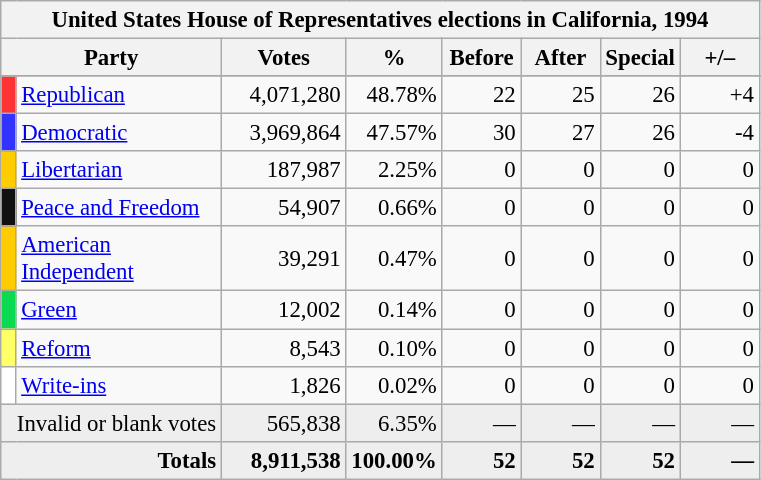<table class="wikitable" style="font-size: 95%;">
<tr>
<th colspan="8">United States House of Representatives elections in California, 1994</th>
</tr>
<tr>
<th colspan=2 style="width: 5em">Party</th>
<th style="width: 5em">Votes</th>
<th style="width: 3em">%</th>
<th style="width: 3em">Before</th>
<th style="width: 3em">After</th>
<th style="width: 3em">Special</th>
<th style="width: 3em">+/–</th>
</tr>
<tr>
</tr>
<tr>
<th style="background-color:#FF3333; width: 3px"></th>
<td style="width: 130px"><a href='#'>Republican</a></td>
<td align="right">4,071,280</td>
<td align="right">48.78%</td>
<td align="right">22</td>
<td align="right">25</td>
<td align="right">26</td>
<td align="right">+4</td>
</tr>
<tr>
<th style="background-color:#3333FF; width: 3px"></th>
<td style="width: 130px"><a href='#'>Democratic</a></td>
<td align="right">3,969,864</td>
<td align="right">47.57%</td>
<td align="right">30</td>
<td align="right">27</td>
<td align="right">26</td>
<td align="right">-4</td>
</tr>
<tr>
<th style="background-color:#FFCC00; width: 3px"></th>
<td style="width: 130px"><a href='#'>Libertarian</a></td>
<td align="right">187,987</td>
<td align="right">2.25%</td>
<td align="right">0</td>
<td align="right">0</td>
<td align="right">0</td>
<td align="right">0</td>
</tr>
<tr>
<th style="background-color:#111111; width: 3px"></th>
<td style="width: 130px"><a href='#'>Peace and Freedom</a></td>
<td align="right">54,907</td>
<td align="right">0.66%</td>
<td align="right">0</td>
<td align="right">0</td>
<td align="right">0</td>
<td align="right">0</td>
</tr>
<tr>
<th style="background-color:#FFCC00; width: 3px"></th>
<td style="width: 130px"><a href='#'>American Independent</a></td>
<td align="right">39,291</td>
<td align="right">0.47%</td>
<td align="right">0</td>
<td align="right">0</td>
<td align="right">0</td>
<td align="right">0</td>
</tr>
<tr>
<th style="background-color:#0BDA51; width: 3px"></th>
<td style="width: 130px"><a href='#'>Green</a></td>
<td align="right">12,002</td>
<td align="right">0.14%</td>
<td align="right">0</td>
<td align="right">0</td>
<td align="right">0</td>
<td align="right">0</td>
</tr>
<tr>
<th style="background-color:#FFFF66; width: 3px"></th>
<td style="width: 130px"><a href='#'>Reform</a></td>
<td align="right">8,543</td>
<td align="right">0.10%</td>
<td align="right">0</td>
<td align="right">0</td>
<td align="right">0</td>
<td align="right">0</td>
</tr>
<tr>
<th style="background-color:#FFFFFF; width: 3px"></th>
<td style="width: 130px"><a href='#'>Write-ins</a></td>
<td align="right">1,826</td>
<td align="right">0.02%</td>
<td align="right">0</td>
<td align="right">0</td>
<td align="right">0</td>
<td align="right">0</td>
</tr>
<tr bgcolor="#EEEEEE">
<td colspan="2" align="right">Invalid or blank votes</td>
<td align="right">565,838</td>
<td align="right">6.35%</td>
<td align="right">—</td>
<td align="right">—</td>
<td align="right">—</td>
<td align="right">—</td>
</tr>
<tr bgcolor="#EEEEEE">
<td colspan="2" align="right"><strong>Totals</strong></td>
<td align="right"><strong>8,911,538</strong></td>
<td align="right"><strong>100.00%</strong></td>
<td align="right"><strong>52</strong></td>
<td align="right"><strong>52</strong></td>
<td align="right"><strong>52</strong></td>
<td align="right"><strong>—</strong></td>
</tr>
</table>
